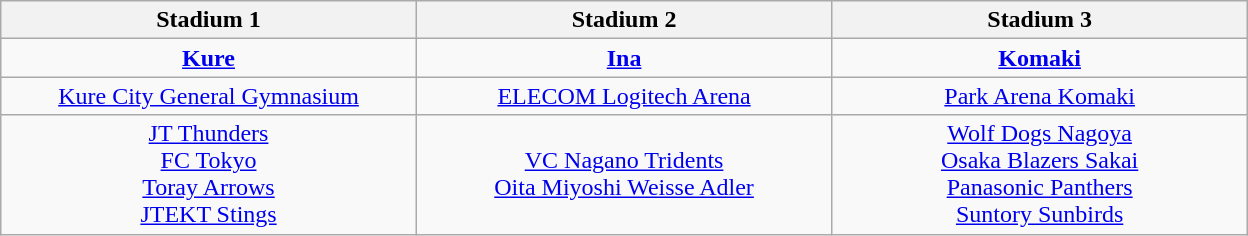<table class=wikitable style=text-align:center>
<tr>
<th width=25%>Stadium 1</th>
<th width=25%>Stadium 2</th>
<th width=25%>Stadium 3</th>
</tr>
<tr>
<td><strong><a href='#'>Kure</a></strong></td>
<td><strong><a href='#'>Ina</a></strong></td>
<td><strong><a href='#'>Komaki</a></strong></td>
</tr>
<tr>
<td><a href='#'>Kure City General Gymnasium</a></td>
<td><a href='#'>ELECOM Logitech Arena</a></td>
<td><a href='#'>Park Arena Komaki</a></td>
</tr>
<tr>
<td><a href='#'>JT Thunders</a><br><a href='#'>FC Tokyo</a><br><a href='#'>Toray Arrows</a><br><a href='#'>JTEKT Stings</a></td>
<td><a href='#'>VC Nagano Tridents</a><br><a href='#'>Oita Miyoshi Weisse Adler</a></td>
<td><a href='#'>Wolf Dogs Nagoya</a><br><a href='#'>Osaka Blazers Sakai</a><br><a href='#'>Panasonic Panthers</a><br><a href='#'>Suntory Sunbirds</a></td>
</tr>
</table>
